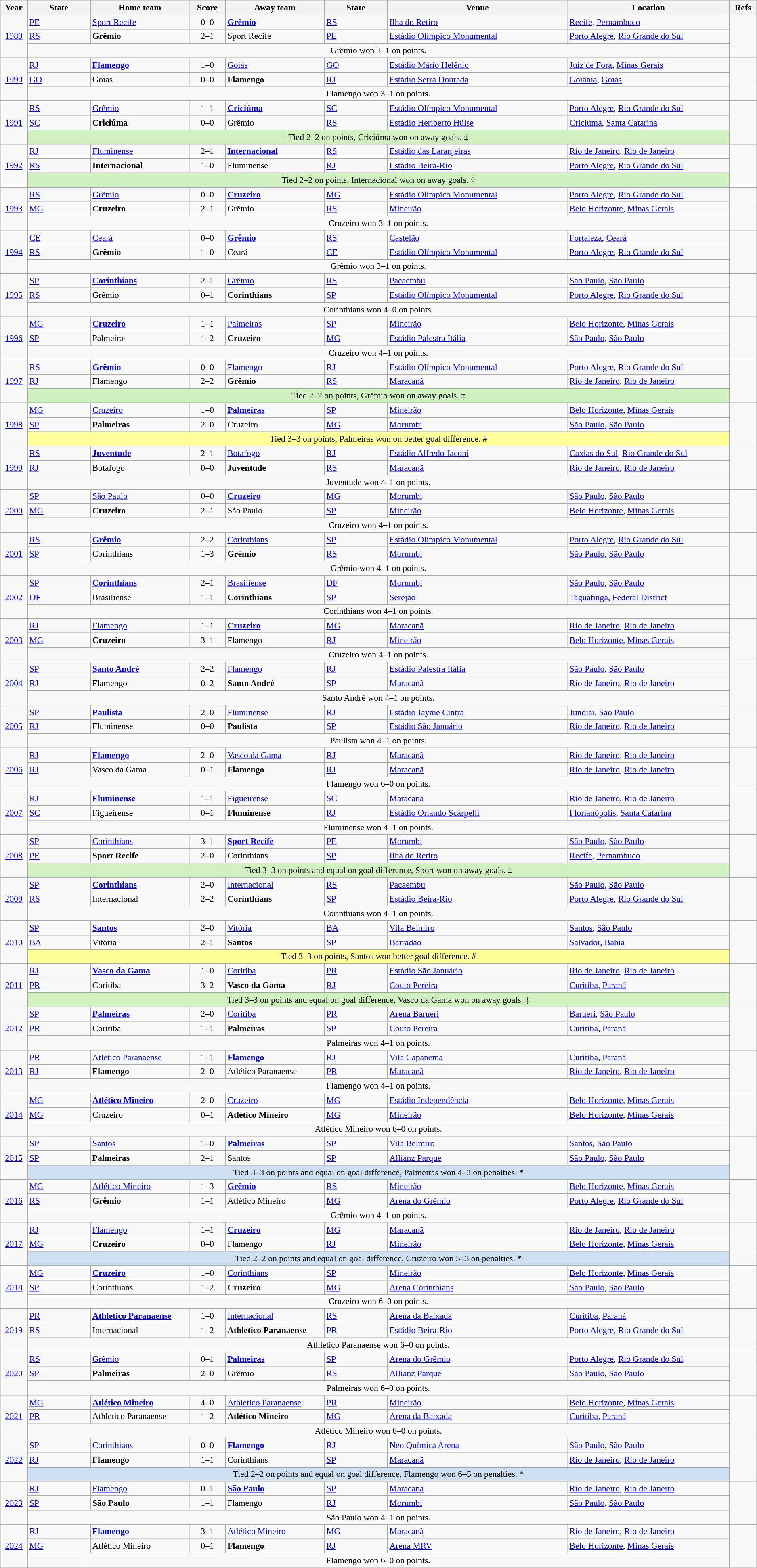<table class="wikitable" style="font-size: 90%">
<tr>
<th width=3%>Year</th>
<th width=7%>State</th>
<th width=11%>Home team</th>
<th width=4%>Score</th>
<th width=11%>Away team</th>
<th width=7%>State</th>
<th width=20%>Venue</th>
<th width=18%>Location</th>
<th width=3%>Refs</th>
</tr>
<tr>
<td rowspan=3 align=center><a href='#'>1989</a></td>
<td> <a href='#'>PE</a></td>
<td><a href='#'>Sport Recife</a></td>
<td align=center>0–0</td>
<td><strong><a href='#'>Grêmio</a></strong></td>
<td> <a href='#'>RS</a></td>
<td><a href='#'>Ilha do Retiro</a></td>
<td><a href='#'>Recife</a>, <a href='#'>Pernambuco</a></td>
<td rowspan=3 align=center></td>
</tr>
<tr>
<td> <a href='#'>RS</a></td>
<td><strong>Grêmio</strong></td>
<td align=center>2–1</td>
<td>Sport Recife</td>
<td> <a href='#'>PE</a></td>
<td><a href='#'>Estádio Olímpico Monumental</a></td>
<td><a href='#'>Porto Alegre</a>, <a href='#'>Rio Grande do Sul</a></td>
</tr>
<tr>
<td colspan=7 align=center>Grêmio won 3–1 on points.</td>
</tr>
<tr>
<td rowspan=3 align=center><a href='#'>1990</a></td>
<td> <a href='#'>RJ</a></td>
<td><strong><a href='#'>Flamengo</a></strong></td>
<td align=center>1–0</td>
<td><a href='#'>Goiás</a></td>
<td> <a href='#'>GO</a></td>
<td><a href='#'>Estádio Mário Helênio</a></td>
<td><a href='#'>Juiz de Fora</a>, <a href='#'>Minas Gerais</a></td>
<td rowspan=3 align=center></td>
</tr>
<tr>
<td> <a href='#'>GO</a></td>
<td>Goiás</td>
<td align=center>0–0</td>
<td><strong>Flamengo</strong></td>
<td> <a href='#'>RJ</a></td>
<td><a href='#'>Estádio Serra Dourada</a></td>
<td><a href='#'>Goiânia</a>, <a href='#'>Goiás</a></td>
</tr>
<tr>
<td colspan=7 align=center>Flamengo won 3–1 on points.</td>
</tr>
<tr>
<td rowspan=3 align=center><a href='#'>1991</a></td>
<td> <a href='#'>RS</a></td>
<td><a href='#'>Grêmio</a></td>
<td align=center>1–1</td>
<td><strong><a href='#'>Criciúma</a></strong></td>
<td> <a href='#'>SC</a></td>
<td><a href='#'>Estádio Olímpico Monumental</a></td>
<td><a href='#'>Porto Alegre</a>, <a href='#'>Rio Grande do Sul</a></td>
<td rowspan=3 align=center></td>
</tr>
<tr>
<td> <a href='#'>SC</a></td>
<td><strong>Criciúma</strong></td>
<td align=center>0–0</td>
<td>Grêmio</td>
<td> <a href='#'>RS</a></td>
<td><a href='#'>Estádio Heriberto Hülse</a></td>
<td><a href='#'>Criciúma</a>, <a href='#'>Santa Catarina</a></td>
</tr>
<tr>
<td colspan=7 align=center bgcolor=D0F0C0>Tied 2–2 on points, Criciúma won on away goals. ‡</td>
</tr>
<tr>
<td rowspan=3 align=center><a href='#'>1992</a></td>
<td> <a href='#'>RJ</a></td>
<td><a href='#'>Fluminense</a></td>
<td align=center>2–1</td>
<td><strong><a href='#'>Internacional</a></strong></td>
<td> <a href='#'>RS</a></td>
<td><a href='#'>Estádio das Laranjeiras</a></td>
<td><a href='#'>Rio de Janeiro</a>, <a href='#'>Rio de Janeiro</a></td>
<td rowspan=3 align=center></td>
</tr>
<tr>
<td> <a href='#'>RS</a></td>
<td><strong>Internacional</strong></td>
<td align=center>1–0</td>
<td>Fluminense</td>
<td> <a href='#'>RJ</a></td>
<td><a href='#'>Estádio Beira-Rio</a></td>
<td><a href='#'>Porto Alegre</a>, <a href='#'>Rio Grande do Sul</a></td>
</tr>
<tr>
<td colspan=7 align=center bgcolor=D0F0C0>Tied 2–2 on points, Internacional won on away goals. ‡</td>
</tr>
<tr>
<td rowspan=3 align=center><a href='#'>1993</a></td>
<td> <a href='#'>RS</a></td>
<td><a href='#'>Grêmio</a></td>
<td align=center>0–0</td>
<td><strong><a href='#'>Cruzeiro</a></strong></td>
<td> <a href='#'>MG</a></td>
<td><a href='#'>Estádio Olímpico Monumental</a></td>
<td><a href='#'>Porto Alegre</a>, <a href='#'>Rio Grande do Sul</a></td>
<td rowspan=3 align=center></td>
</tr>
<tr>
<td> <a href='#'>MG</a></td>
<td><strong>Cruzeiro</strong></td>
<td align=center>2–1</td>
<td>Grêmio</td>
<td> <a href='#'>RS</a></td>
<td><a href='#'>Mineirão</a></td>
<td><a href='#'>Belo Horizonte</a>, <a href='#'>Minas Gerais</a></td>
</tr>
<tr>
<td colspan=7 align=center>Cruzeiro won 3–1 on points.</td>
</tr>
<tr>
<td rowspan=3 align=center><a href='#'>1994</a></td>
<td> <a href='#'>CE</a></td>
<td><a href='#'>Ceará</a></td>
<td align=center>0–0</td>
<td><strong><a href='#'>Grêmio</a></strong></td>
<td> <a href='#'>RS</a></td>
<td><a href='#'>Castelão</a></td>
<td><a href='#'>Fortaleza</a>, <a href='#'>Ceará</a></td>
<td rowspan=3 align=center></td>
</tr>
<tr>
<td> <a href='#'>RS</a></td>
<td><strong>Grêmio</strong></td>
<td align=center>1–0</td>
<td>Ceará</td>
<td> <a href='#'>CE</a></td>
<td><a href='#'>Estádio Olímpico Monumental</a></td>
<td><a href='#'>Porto Alegre</a>, <a href='#'>Rio Grande do Sul</a></td>
</tr>
<tr>
<td colspan=7 align=center>Grêmio won 3–1 on points.</td>
</tr>
<tr>
<td rowspan=3 align=center><a href='#'>1995</a></td>
<td> <a href='#'>SP</a></td>
<td><strong><a href='#'>Corinthians</a></strong></td>
<td align=center>2–1</td>
<td><a href='#'>Grêmio</a></td>
<td> <a href='#'>RS</a></td>
<td><a href='#'>Pacaembu</a></td>
<td><a href='#'>São Paulo</a>, <a href='#'>São Paulo</a></td>
<td rowspan=3 align=center></td>
</tr>
<tr>
<td> <a href='#'>RS</a></td>
<td>Grêmio</td>
<td align=center>0–1</td>
<td><strong>Corinthians</strong></td>
<td> <a href='#'>SP</a></td>
<td><a href='#'>Estádio Olímpico Monumental</a></td>
<td><a href='#'>Porto Alegre</a>, <a href='#'>Rio Grande do Sul</a></td>
</tr>
<tr>
<td colspan=7 align=center>Corinthians won 4–0 on points.</td>
</tr>
<tr>
<td rowspan=3 align=center><a href='#'>1996</a></td>
<td> <a href='#'>MG</a></td>
<td><strong><a href='#'>Cruzeiro</a></strong></td>
<td align=center>1–1</td>
<td><a href='#'>Palmeiras</a></td>
<td> <a href='#'>SP</a></td>
<td><a href='#'>Mineirão</a></td>
<td><a href='#'>Belo Horizonte</a>, <a href='#'>Minas Gerais</a></td>
<td rowspan=3 align=center></td>
</tr>
<tr>
<td> <a href='#'>SP</a></td>
<td>Palmeiras</td>
<td align=center>1–2</td>
<td><strong>Cruzeiro</strong></td>
<td> <a href='#'>MG</a></td>
<td><a href='#'>Estádio Palestra Itália</a></td>
<td><a href='#'>São Paulo</a>, <a href='#'>São Paulo</a></td>
</tr>
<tr>
<td colspan=7 align=center>Cruzeiro won 4–1 on points.</td>
</tr>
<tr>
<td rowspan=3 align=center><a href='#'>1997</a></td>
<td> <a href='#'>RS</a></td>
<td><strong><a href='#'>Grêmio</a></strong></td>
<td align=center>0–0</td>
<td><a href='#'>Flamengo</a></td>
<td> <a href='#'>RJ</a></td>
<td><a href='#'>Estádio Olímpico Monumental</a></td>
<td><a href='#'>Porto Alegre</a>, <a href='#'>Rio Grande do Sul</a></td>
<td rowspan=3 align=center></td>
</tr>
<tr>
<td> <a href='#'>RJ</a></td>
<td>Flamengo</td>
<td align=center>2–2</td>
<td><strong>Grêmio</strong></td>
<td> <a href='#'>RS</a></td>
<td><a href='#'>Maracanã</a></td>
<td><a href='#'>Rio de Janeiro</a>, <a href='#'>Rio de Janeiro</a></td>
</tr>
<tr>
<td colspan=7 align=center bgcolor=D0F0C0>Tied 2–2 on points, Grêmio won on away goals. ‡</td>
</tr>
<tr>
<td rowspan=3 align=center><a href='#'>1998</a></td>
<td> <a href='#'>MG</a></td>
<td><a href='#'>Cruzeiro</a></td>
<td align=center>1–0</td>
<td><strong><a href='#'>Palmeiras</a></strong></td>
<td> <a href='#'>SP</a></td>
<td><a href='#'>Mineirão</a></td>
<td><a href='#'>Belo Horizonte</a>, <a href='#'>Minas Gerais</a></td>
<td rowspan=3 align=center></td>
</tr>
<tr>
<td> <a href='#'>SP</a></td>
<td><strong>Palmeiras</strong></td>
<td align=center>2–0</td>
<td>Cruzeiro</td>
<td> <a href='#'>MG</a></td>
<td><a href='#'>Morumbi</a></td>
<td><a href='#'>São Paulo</a>, <a href='#'>São Paulo</a></td>
</tr>
<tr>
<td colspan=7 align=center bgcolor=FFFF99>Tied 3–3 on points, Palmeiras won on better goal difference. #</td>
</tr>
<tr>
<td rowspan=3 align=center><a href='#'>1999</a></td>
<td> <a href='#'>RS</a></td>
<td><strong><a href='#'>Juventude</a></strong></td>
<td align=center>2–1</td>
<td><a href='#'>Botafogo</a></td>
<td> <a href='#'>RJ</a></td>
<td><a href='#'>Estádio Alfredo Jaconi</a></td>
<td><a href='#'>Caxias do Sul</a>, <a href='#'>Rio Grande do Sul</a></td>
<td rowspan=3 align=center></td>
</tr>
<tr>
<td> <a href='#'>RJ</a></td>
<td>Botafogo</td>
<td align=center>0–0</td>
<td><strong>Juventude</strong></td>
<td> <a href='#'>RS</a></td>
<td><a href='#'>Maracanã</a></td>
<td><a href='#'>Rio de Janeiro</a>, <a href='#'>Rio de Janeiro</a></td>
</tr>
<tr>
<td colspan=7 align=center>Juventude won 4–1 on points.</td>
</tr>
<tr>
<td rowspan=3 align=center><a href='#'>2000</a></td>
<td> <a href='#'>SP</a></td>
<td><a href='#'>São Paulo</a></td>
<td align=center>0–0</td>
<td><strong><a href='#'>Cruzeiro</a></strong></td>
<td> <a href='#'>MG</a></td>
<td><a href='#'>Morumbi</a></td>
<td><a href='#'>São Paulo</a>, <a href='#'>São Paulo</a></td>
<td rowspan=3 align=center></td>
</tr>
<tr>
<td> <a href='#'>MG</a></td>
<td><strong>Cruzeiro</strong></td>
<td align=center>2–1</td>
<td>São Paulo</td>
<td> <a href='#'>SP</a></td>
<td><a href='#'>Mineirão</a></td>
<td><a href='#'>Belo Horizonte</a>, <a href='#'>Minas Gerais</a></td>
</tr>
<tr>
<td colspan=7 align=center>Cruzeiro won 4–1 on points.</td>
</tr>
<tr>
<td rowspan=3 align=center><a href='#'>2001</a></td>
<td> <a href='#'>RS</a></td>
<td><strong><a href='#'>Grêmio</a></strong></td>
<td align=center>2–2</td>
<td><a href='#'>Corinthians</a></td>
<td> <a href='#'>SP</a></td>
<td><a href='#'>Estádio Olímpico Monumental</a></td>
<td><a href='#'>Porto Alegre</a>, <a href='#'>Rio Grande do Sul</a></td>
<td rowspan=3 align=center></td>
</tr>
<tr>
<td> <a href='#'>SP</a></td>
<td>Corinthians</td>
<td align=center>1–3</td>
<td><strong>Grêmio</strong></td>
<td> <a href='#'>RS</a></td>
<td><a href='#'>Morumbi</a></td>
<td><a href='#'>São Paulo</a>, <a href='#'>São Paulo</a></td>
</tr>
<tr>
<td colspan=7 align=center>Grêmio won 4–1 on points.</td>
</tr>
<tr>
<td rowspan=3 align=center><a href='#'>2002</a></td>
<td> <a href='#'>SP</a></td>
<td><strong><a href='#'>Corinthians</a></strong></td>
<td align=center>2–1</td>
<td><a href='#'>Brasiliense</a></td>
<td> <a href='#'>DF</a></td>
<td><a href='#'>Morumbi</a></td>
<td><a href='#'>São Paulo</a>, <a href='#'>São Paulo</a></td>
<td rowspan=3 align=center></td>
</tr>
<tr>
<td> <a href='#'>DF</a></td>
<td>Brasiliense</td>
<td align=center>1–1</td>
<td><strong>Corinthians</strong></td>
<td> <a href='#'>SP</a></td>
<td><a href='#'>Serejão</a></td>
<td><a href='#'>Taguatinga</a>, <a href='#'>Federal District</a></td>
</tr>
<tr>
<td colspan=7 align=center>Corinthians won 4–1 on points.</td>
</tr>
<tr>
<td rowspan=3 align=center><a href='#'>2003</a></td>
<td> <a href='#'>RJ</a></td>
<td><a href='#'>Flamengo</a></td>
<td align=center>1–1</td>
<td><strong><a href='#'>Cruzeiro</a></strong></td>
<td> <a href='#'>MG</a></td>
<td><a href='#'>Maracanã</a></td>
<td><a href='#'>Rio de Janeiro</a>, <a href='#'>Rio de Janeiro</a></td>
<td rowspan=3 align=center></td>
</tr>
<tr>
<td> <a href='#'>MG</a></td>
<td><strong>Cruzeiro</strong></td>
<td align=center>3–1</td>
<td>Flamengo</td>
<td> <a href='#'>RJ</a></td>
<td><a href='#'>Mineirão</a></td>
<td><a href='#'>Belo Horizonte</a>, <a href='#'>Minas Gerais</a></td>
</tr>
<tr>
<td colspan=7 align=center>Cruzeiro won 4–1 on points.</td>
</tr>
<tr>
<td rowspan=3 align=center><a href='#'>2004</a></td>
<td> <a href='#'>SP</a></td>
<td><strong><a href='#'>Santo André</a></strong></td>
<td align=center>2–2</td>
<td><a href='#'>Flamengo</a></td>
<td> <a href='#'>RJ</a></td>
<td><a href='#'>Estádio Palestra Itália</a></td>
<td><a href='#'>São Paulo</a>, <a href='#'>São Paulo</a></td>
<td rowspan=3 align=center></td>
</tr>
<tr>
<td> <a href='#'>RJ</a></td>
<td>Flamengo</td>
<td align=center>0–2</td>
<td><strong>Santo André</strong></td>
<td> <a href='#'>SP</a></td>
<td><a href='#'>Maracanã</a></td>
<td><a href='#'>Rio de Janeiro</a>, <a href='#'>Rio de Janeiro</a></td>
</tr>
<tr>
<td colspan=7 align=center>Santo André won 4–1 on points.</td>
</tr>
<tr>
<td rowspan=3 align=center><a href='#'>2005</a></td>
<td> <a href='#'>SP</a></td>
<td><strong><a href='#'>Paulista</a></strong></td>
<td align=center>2–0</td>
<td><a href='#'>Fluminense</a></td>
<td> <a href='#'>RJ</a></td>
<td><a href='#'>Estádio Jayme Cintra</a></td>
<td><a href='#'>Jundiaí</a>, <a href='#'>São Paulo</a></td>
<td rowspan=3 align=center></td>
</tr>
<tr>
<td> <a href='#'>RJ</a></td>
<td>Fluminense</td>
<td align=center>0–0</td>
<td><strong>Paulista</strong></td>
<td> <a href='#'>SP</a></td>
<td><a href='#'>Estádio São Januário</a></td>
<td><a href='#'>Rio de Janeiro</a>, <a href='#'>Rio de Janeiro</a></td>
</tr>
<tr>
<td colspan=7 align=center>Paulista won 4–1 on points.</td>
</tr>
<tr>
<td rowspan=3 align=center><a href='#'>2006</a></td>
<td> <a href='#'>RJ</a></td>
<td><strong><a href='#'>Flamengo</a></strong></td>
<td align=center>2–0</td>
<td><a href='#'>Vasco da Gama</a></td>
<td> <a href='#'>RJ</a></td>
<td><a href='#'>Maracanã</a></td>
<td><a href='#'>Rio de Janeiro</a>, <a href='#'>Rio de Janeiro</a></td>
<td rowspan=3 align=center></td>
</tr>
<tr>
<td> <a href='#'>RJ</a></td>
<td>Vasco da Gama</td>
<td align=center>0–1</td>
<td><strong>Flamengo</strong></td>
<td> <a href='#'>RJ</a></td>
<td><a href='#'>Maracanã</a></td>
<td><a href='#'>Rio de Janeiro</a>, <a href='#'>Rio de Janeiro</a></td>
</tr>
<tr>
<td colspan=7 align=center>Flamengo won 6–0 on points.</td>
</tr>
<tr>
<td rowspan=3 align=center><a href='#'>2007</a></td>
<td> <a href='#'>RJ</a></td>
<td><strong><a href='#'>Fluminense</a></strong></td>
<td align=center>1–1</td>
<td><a href='#'>Figueirense</a></td>
<td> <a href='#'>SC</a></td>
<td><a href='#'>Maracanã</a></td>
<td><a href='#'>Rio de Janeiro</a>, <a href='#'>Rio de Janeiro</a></td>
<td rowspan=3 align=center></td>
</tr>
<tr>
<td> <a href='#'>SC</a></td>
<td>Figueirense</td>
<td align=center>0–1</td>
<td><strong>Fluminense</strong></td>
<td> <a href='#'>RJ</a></td>
<td><a href='#'>Estádio Orlando Scarpelli</a></td>
<td><a href='#'>Florianópolis</a>, <a href='#'>Santa Catarina</a></td>
</tr>
<tr>
<td colspan=7 align=center>Fluminense won 4–1 on points.</td>
</tr>
<tr>
<td rowspan=3 align=center><a href='#'>2008</a></td>
<td> <a href='#'>SP</a></td>
<td><a href='#'>Corinthians</a></td>
<td align=center>3–1</td>
<td><strong><a href='#'>Sport Recife</a></strong></td>
<td> <a href='#'>PE</a></td>
<td><a href='#'>Morumbi</a></td>
<td><a href='#'>São Paulo</a>, <a href='#'>São Paulo</a></td>
<td rowspan=3 align=center></td>
</tr>
<tr>
<td> <a href='#'>PE</a></td>
<td><strong>Sport Recife</strong></td>
<td align=center>2–0</td>
<td>Corinthians</td>
<td> <a href='#'>SP</a></td>
<td><a href='#'>Ilha do Retiro</a></td>
<td><a href='#'>Recife</a>, <a href='#'>Pernambuco</a></td>
</tr>
<tr>
<td colspan=7 align=center bgcolor=D0F0C0>Tied 3–3 on points and equal on goal difference, Sport won on away goals. ‡</td>
</tr>
<tr>
<td rowspan=3 align=center><a href='#'>2009</a></td>
<td> <a href='#'>SP</a></td>
<td><strong><a href='#'>Corinthians</a></strong></td>
<td align=center>2–0</td>
<td><a href='#'>Internacional</a></td>
<td> <a href='#'>RS</a></td>
<td><a href='#'>Pacaembu</a></td>
<td><a href='#'>São Paulo</a>, <a href='#'>São Paulo</a></td>
<td rowspan=3 align=center></td>
</tr>
<tr>
<td> <a href='#'>RS</a></td>
<td>Internacional</td>
<td align=center>2–2</td>
<td><strong>Corinthians</strong></td>
<td> <a href='#'>SP</a></td>
<td><a href='#'>Estádio Beira-Rio</a></td>
<td><a href='#'>Porto Alegre</a>, <a href='#'>Rio Grande do Sul</a></td>
</tr>
<tr>
<td colspan=7 align=center>Corinthians won 4–1 on points.</td>
</tr>
<tr>
<td rowspan=3 align=center><a href='#'>2010</a></td>
<td> <a href='#'>SP</a></td>
<td><strong><a href='#'>Santos</a></strong></td>
<td align=center>2–0</td>
<td><a href='#'>Vitória</a></td>
<td> <a href='#'>BA</a></td>
<td><a href='#'>Vila Belmiro</a></td>
<td><a href='#'>Santos</a>, <a href='#'>São Paulo</a></td>
<td rowspan=3 align=center></td>
</tr>
<tr>
<td> <a href='#'>BA</a></td>
<td>Vitória</td>
<td align=center>2–1</td>
<td><strong>Santos</strong></td>
<td> <a href='#'>SP</a></td>
<td><a href='#'>Barradão</a></td>
<td><a href='#'>Salvador</a>, <a href='#'>Bahia</a></td>
</tr>
<tr>
<td colspan=7 align=center bgcolor=FFFF99>Tied 3–3 on points, Santos won better goal difference. #</td>
</tr>
<tr>
<td rowspan=3 align=center><a href='#'>2011</a></td>
<td> <a href='#'>RJ</a></td>
<td><strong><a href='#'>Vasco da Gama</a></strong></td>
<td align=center>1–0</td>
<td><a href='#'>Coritiba</a></td>
<td> <a href='#'>PR</a></td>
<td><a href='#'>Estádio São Januário</a></td>
<td><a href='#'>Rio de Janeiro</a>, <a href='#'>Rio de Janeiro</a></td>
<td rowspan=3 align=center></td>
</tr>
<tr>
<td> <a href='#'>PR</a></td>
<td>Coritiba</td>
<td align=center>3–2</td>
<td><strong>Vasco da Gama</strong></td>
<td> <a href='#'>RJ</a></td>
<td><a href='#'>Couto Pereira</a></td>
<td><a href='#'>Curitiba</a>, <a href='#'>Paraná</a></td>
</tr>
<tr>
<td colspan=7 align=center bgcolor=D0F0C0>Tied 3–3 on points and equal on goal difference, Vasco da Gama won on away goals. ‡</td>
</tr>
<tr>
<td rowspan=3 align=center><a href='#'>2012</a></td>
<td> <a href='#'>SP</a></td>
<td><strong><a href='#'>Palmeiras</a></strong></td>
<td align=center>2–0</td>
<td><a href='#'>Coritiba</a></td>
<td> <a href='#'>PR</a></td>
<td><a href='#'>Arena Barueri</a></td>
<td><a href='#'>Barueri</a>, <a href='#'>São Paulo</a></td>
<td rowspan=3 align=center></td>
</tr>
<tr>
<td> <a href='#'>PR</a></td>
<td>Coritiba</td>
<td align=center>1–1</td>
<td><strong>Palmeiras</strong></td>
<td> <a href='#'>SP</a></td>
<td><a href='#'>Couto Pereira</a></td>
<td><a href='#'>Curitiba</a>, <a href='#'>Paraná</a></td>
</tr>
<tr>
<td colspan=7 align=center>Palmeiras won 4–1 on points.</td>
</tr>
<tr>
<td rowspan=3 align=center><a href='#'>2013</a></td>
<td> <a href='#'>PR</a></td>
<td><a href='#'>Atlético Paranaense</a></td>
<td align=center>1–1</td>
<td><strong><a href='#'>Flamengo</a></strong></td>
<td> <a href='#'>RJ</a></td>
<td><a href='#'>Vila Capanema</a></td>
<td><a href='#'>Curitiba</a>, <a href='#'>Paraná</a></td>
<td rowspan=3 align=center></td>
</tr>
<tr>
<td> <a href='#'>RJ</a></td>
<td><strong>Flamengo</strong></td>
<td align=center>2–0</td>
<td>Atlético Paranaense</td>
<td> <a href='#'>PR</a></td>
<td><a href='#'>Maracanã</a></td>
<td><a href='#'>Rio de Janeiro</a>, <a href='#'>Rio de Janeiro</a></td>
</tr>
<tr>
<td colspan=7 align=center>Flamengo won 4–1 on points.</td>
</tr>
<tr>
<td rowspan=3 align=center><a href='#'>2014</a></td>
<td> <a href='#'>MG</a></td>
<td><strong><a href='#'>Atlético Mineiro</a></strong></td>
<td align=center>2–0</td>
<td><a href='#'>Cruzeiro</a></td>
<td> <a href='#'>MG</a></td>
<td><a href='#'>Estádio Independência</a></td>
<td><a href='#'>Belo Horizonte</a>, <a href='#'>Minas Gerais</a></td>
<td rowspan=3 align=center></td>
</tr>
<tr>
<td> <a href='#'>MG</a></td>
<td>Cruzeiro</td>
<td align=center>0–1</td>
<td><strong>Atlético Mineiro</strong></td>
<td> <a href='#'>MG</a></td>
<td><a href='#'>Mineirão</a></td>
<td><a href='#'>Belo Horizonte</a>, <a href='#'>Minas Gerais</a></td>
</tr>
<tr>
<td colspan=7 align=center>Atlético Mineiro won 6–0 on points.</td>
</tr>
<tr>
<td rowspan=3 align=center><a href='#'>2015</a></td>
<td> <a href='#'>SP</a></td>
<td><a href='#'>Santos</a></td>
<td align=center>1–0</td>
<td><strong><a href='#'>Palmeiras</a></strong></td>
<td> <a href='#'>SP</a></td>
<td><a href='#'>Vila Belmiro</a></td>
<td><a href='#'>Santos</a>, <a href='#'>São Paulo</a></td>
<td rowspan=3 align=center></td>
</tr>
<tr>
<td> <a href='#'>SP</a></td>
<td><strong>Palmeiras</strong></td>
<td align=center>2–1</td>
<td>Santos</td>
<td> <a href='#'>SP</a></td>
<td><a href='#'>Allianz Parque</a></td>
<td><a href='#'>São Paulo</a>, <a href='#'>São Paulo</a></td>
</tr>
<tr>
<td colspan=7 align=center bgcolor=cedff2>Tied 3–3 on points and equal on goal difference, Palmeiras won 4–3 on penalties. *</td>
</tr>
<tr>
<td rowspan=3 align=center><a href='#'>2016</a></td>
<td> <a href='#'>MG</a></td>
<td><a href='#'>Atlético Mineiro</a></td>
<td align=center>1–3</td>
<td><strong><a href='#'>Grêmio</a></strong></td>
<td> <a href='#'>RS</a></td>
<td><a href='#'>Mineirão</a></td>
<td><a href='#'>Belo Horizonte</a>, <a href='#'>Minas Gerais</a></td>
<td rowspan=3 align=center></td>
</tr>
<tr>
<td> <a href='#'>RS</a></td>
<td><strong>Grêmio</strong></td>
<td align=center>1–1</td>
<td>Atlético Mineiro</td>
<td> <a href='#'>MG</a></td>
<td><a href='#'>Arena do Grêmio</a></td>
<td><a href='#'>Porto Alegre</a>, <a href='#'>Rio Grande do Sul</a></td>
</tr>
<tr>
<td colspan=7 align=center>Grêmio won 4–1 on points.</td>
</tr>
<tr>
<td rowspan=3 align=center><a href='#'>2017</a></td>
<td> <a href='#'>RJ</a></td>
<td><a href='#'>Flamengo</a></td>
<td align=center>1–1</td>
<td><strong><a href='#'>Cruzeiro</a></strong></td>
<td> <a href='#'>MG</a></td>
<td><a href='#'>Maracanã</a></td>
<td><a href='#'>Rio de Janeiro</a>, <a href='#'>Rio de Janeiro</a></td>
<td rowspan=3 align=center></td>
</tr>
<tr>
<td> <a href='#'>MG</a></td>
<td><strong>Cruzeiro</strong></td>
<td align=center>0–0</td>
<td>Flamengo</td>
<td> <a href='#'>RJ</a></td>
<td><a href='#'>Mineirão</a></td>
<td><a href='#'>Belo Horizonte</a>, <a href='#'>Minas Gerais</a></td>
</tr>
<tr>
<td colspan=7 align=center bgcolor=cedff2>Tied 2–2 on points and equal on goal difference, Cruzeiro won 5–3 on penalties. *</td>
</tr>
<tr>
<td rowspan=3 align=center><a href='#'>2018</a></td>
<td> <a href='#'>MG</a></td>
<td><strong><a href='#'>Cruzeiro</a></strong></td>
<td align=center>1–0</td>
<td><a href='#'>Corinthians</a></td>
<td> <a href='#'>SP</a></td>
<td><a href='#'>Mineirão</a></td>
<td><a href='#'>Belo Horizonte</a>, <a href='#'>Minas Gerais</a></td>
<td rowspan=3 align=center></td>
</tr>
<tr>
<td> <a href='#'>SP</a></td>
<td>Corinthians</td>
<td align=center>1–2</td>
<td><strong>Cruzeiro</strong></td>
<td> <a href='#'>MG</a></td>
<td><a href='#'>Arena Corinthians</a></td>
<td><a href='#'>São Paulo</a>, <a href='#'>São Paulo</a></td>
</tr>
<tr>
<td colspan=7 align=center>Cruzeiro won 6–0 on points.</td>
</tr>
<tr>
<td rowspan=3 align=center><a href='#'>2019</a></td>
<td> <a href='#'>PR</a></td>
<td><strong><a href='#'>Athletico Paranaense</a></strong></td>
<td align=center>1–0</td>
<td><a href='#'>Internacional</a></td>
<td> <a href='#'>RS</a></td>
<td><a href='#'>Arena da Baixada</a></td>
<td><a href='#'>Curitiba</a>, <a href='#'>Paraná</a></td>
<td rowspan=3 align=center></td>
</tr>
<tr>
<td> <a href='#'>RS</a></td>
<td>Internacional</td>
<td align=center>1–2</td>
<td><strong>Athletico Paranaense</strong></td>
<td> <a href='#'>PR</a></td>
<td><a href='#'>Estádio Beira-Rio</a></td>
<td><a href='#'>Porto Alegre</a>, <a href='#'>Rio Grande do Sul</a></td>
</tr>
<tr>
<td colspan=7 align=center>Athletico Paranaense won 6–0 on points.</td>
</tr>
<tr>
<td rowspan=3 align=center><a href='#'>2020</a></td>
<td> <a href='#'>RS</a></td>
<td><a href='#'>Grêmio</a></td>
<td align=center>0–1</td>
<td><strong><a href='#'>Palmeiras</a></strong></td>
<td> <a href='#'>SP</a></td>
<td><a href='#'>Arena do Grêmio</a></td>
<td><a href='#'>Porto Alegre</a>, <a href='#'>Rio Grande do Sul</a></td>
<td rowspan=3 align=center></td>
</tr>
<tr>
<td> <a href='#'>SP</a></td>
<td><strong>Palmeiras</strong></td>
<td align=center>2–0</td>
<td>Grêmio</td>
<td> <a href='#'>RS</a></td>
<td><a href='#'>Allianz Parque</a></td>
<td><a href='#'>São Paulo</a>, <a href='#'>São Paulo</a></td>
</tr>
<tr>
<td colspan=7 align=center>Palmeiras won 6–0 on points.</td>
</tr>
<tr>
<td rowspan=3 align=center><a href='#'>2021</a></td>
<td> <a href='#'>MG</a></td>
<td><strong><a href='#'>Atlético Mineiro</a></strong></td>
<td align=center>4–0</td>
<td><a href='#'>Athletico Paranaense</a></td>
<td> <a href='#'>PR</a></td>
<td><a href='#'>Mineirão</a></td>
<td><a href='#'>Belo Horizonte</a>, <a href='#'>Minas Gerais</a></td>
<td rowspan=3 align=center></td>
</tr>
<tr>
<td> <a href='#'>PR</a></td>
<td>Athletico Paranaense</td>
<td align=center>1–2</td>
<td><strong>Atlético Mineiro</strong></td>
<td> <a href='#'>MG</a></td>
<td><a href='#'>Arena da Baixada</a></td>
<td><a href='#'>Curitiba</a>, <a href='#'>Paraná</a></td>
</tr>
<tr>
<td colspan=7 align=center>Atlético Mineiro won 6–0 on points.</td>
</tr>
<tr class="sortbottom">
<td rowspan=3 align=center><a href='#'>2022</a></td>
<td> <a href='#'>SP</a></td>
<td><a href='#'>Corinthians</a></td>
<td align=center>0–0</td>
<td><strong><a href='#'>Flamengo</a></strong></td>
<td> <a href='#'>RJ</a></td>
<td><a href='#'>Neo Química Arena</a></td>
<td><a href='#'>São Paulo</a>, <a href='#'>São Paulo</a></td>
<td rowspan=3 align=center></td>
</tr>
<tr>
<td> <a href='#'>RJ</a></td>
<td><strong>Flamengo</strong></td>
<td align=center>1–1</td>
<td>Corinthians</td>
<td> <a href='#'>SP</a></td>
<td><a href='#'>Maracanã</a></td>
<td><a href='#'>Rio de Janeiro</a>, <a href='#'>Rio de Janeiro</a></td>
</tr>
<tr>
<td colspan=7 align=center bgcolor=cedff2>Tied 2–2 on points and equal on goal difference, Flamengo won 6–5 on penalties. *</td>
</tr>
<tr>
<td rowspan=3 align=center><a href='#'>2023</a></td>
<td> <a href='#'>RJ</a></td>
<td><a href='#'>Flamengo</a></td>
<td align=center>0–1</td>
<td><strong><a href='#'>São Paulo</a></strong></td>
<td> <a href='#'>SP</a></td>
<td><a href='#'>Maracanã</a></td>
<td><a href='#'>Rio de Janeiro</a>, <a href='#'>Rio de Janeiro</a></td>
<td rowspan=3 align=center></td>
</tr>
<tr>
<td> <a href='#'>SP</a></td>
<td><strong>São Paulo</strong></td>
<td align=center>1–1</td>
<td>Flamengo</td>
<td> <a href='#'>RJ</a></td>
<td><a href='#'>Morumbi</a></td>
<td><a href='#'>São Paulo</a>, <a href='#'>São Paulo</a></td>
</tr>
<tr>
<td colspan=7 align=center>São Paulo won 4–1 on points.</td>
</tr>
<tr>
<td rowspan=3 align=center><a href='#'>2024</a></td>
<td> <a href='#'>RJ</a></td>
<td><strong><a href='#'>Flamengo</a></strong></td>
<td align=center>3–1</td>
<td><a href='#'>Atlético Mineiro</a></td>
<td> <a href='#'>MG</a></td>
<td><a href='#'>Maracanã</a></td>
<td><a href='#'>Rio de Janeiro</a>, <a href='#'>Rio de Janeiro</a></td>
<td rowspan=3 align=center></td>
</tr>
<tr>
<td> <a href='#'>MG</a></td>
<td>Atlético Mineiro</td>
<td align=center>0–1</td>
<td><strong>Flamengo</strong></td>
<td> <a href='#'>RJ</a></td>
<td><a href='#'>Arena MRV</a></td>
<td><a href='#'>Belo Horizonte</a>, <a href='#'>Minas Gerais</a></td>
</tr>
<tr>
<td colspan=7 align=center>Flamengo won 6–0 on points.</td>
</tr>
</table>
